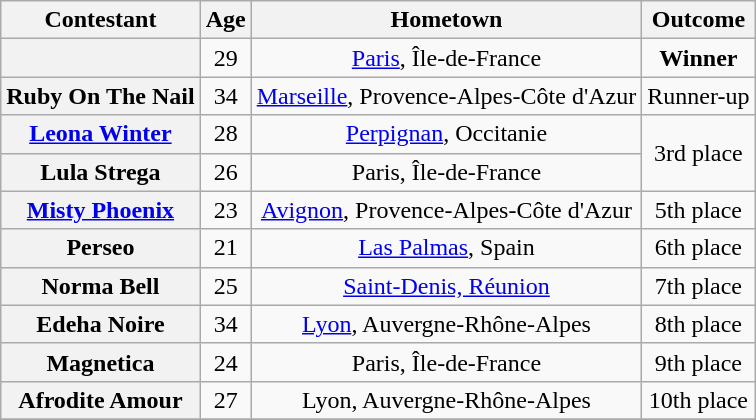<table class="wikitable sortable" style="text-align:center">
<tr>
<th scope="col">Contestant</th>
<th scope="col">Age</th>
<th scope="col">Hometown</th>
<th scope="col">Outcome</th>
</tr>
<tr>
<th scope="row"></th>
<td>29</td>
<td><a href='#'>Paris</a>, Île-de-France</td>
<td><strong>Winner</strong></td>
</tr>
<tr>
<th scope="row" nowrap>Ruby On The Nail</th>
<td>34</td>
<td nowrap><a href='#'>Marseille</a>, Provence-Alpes-Côte d'Azur</td>
<td>Runner-up</td>
</tr>
<tr>
<th scope="row"><a href='#'>Leona Winter</a></th>
<td>28</td>
<td><a href='#'>Perpignan</a>, Occitanie</td>
<td rowspan="2">3rd place</td>
</tr>
<tr>
<th scope="row">Lula Strega</th>
<td>26</td>
<td>Paris, Île-de-France</td>
</tr>
<tr>
<th scope="row"><a href='#'>Misty Phoenix</a></th>
<td>23</td>
<td><a href='#'>Avignon</a>, Provence-Alpes-Côte d'Azur</td>
<td>5th place</td>
</tr>
<tr>
<th scope="row">Perseo</th>
<td>21</td>
<td><a href='#'>Las Palmas</a>, Spain</td>
<td>6th place</td>
</tr>
<tr>
<th scope="row">Norma Bell</th>
<td>25</td>
<td><a href='#'>Saint-Denis, Réunion</a></td>
<td>7th place</td>
</tr>
<tr>
<th scope="row">Edeha Noire</th>
<td>34</td>
<td><a href='#'>Lyon</a>, Auvergne-Rhône-Alpes</td>
<td>8th place</td>
</tr>
<tr>
<th scope="row">Magnetica</th>
<td>24</td>
<td>Paris, Île-de-France</td>
<td>9th place</td>
</tr>
<tr>
<th scope="row">Afrodite Amour</th>
<td>27</td>
<td nowrap>Lyon, Auvergne-Rhône-Alpes</td>
<td>10th place</td>
</tr>
<tr>
</tr>
</table>
